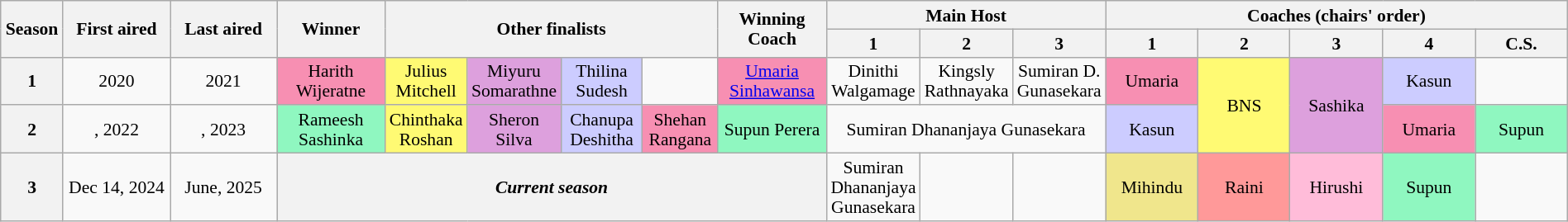<table class="wikitable" style="text-align:center; font-size:90%; line-height:16px; width:100%;">
<tr>
<th rowspan="2" width="04%">Season</th>
<th rowspan="2" width="07%">First aired</th>
<th rowspan="2" width="07%">Last aired</th>
<th rowspan="2" width="7%">Winner</th>
<th colspan="4" rowspan="2" width="21%">Other finalists</th>
<th rowspan="2" width="07%">Winning Coach</th>
<th colspan="3" " width="10%">Main Host</th>
<th colspan="5" width="24%">Coaches (chairs' order)</th>
</tr>
<tr>
<th>1</th>
<th>2</th>
<th>3</th>
<th style="width:06%">1</th>
<th style="width:06%">2</th>
<th style="width:06%">3</th>
<th style="width:06%">4</th>
<th style="width:06%">C.S.</th>
</tr>
<tr>
<th>1</th>
<td> 2020</td>
<td> 2021</td>
<td style="background:#f78fb2;">Harith Wijeratne</td>
<td style="background:#fffa73;">Julius Mitchell</td>
<td style="background:#dda0dd;">Miyuru Somarathne</td>
<td style="background:#ccf;">Thilina Sudesh</td>
<td></td>
<td rowspan="1" style="background:#f78fb2;"><a href='#'>Umaria Sinhawansa</a></td>
<td rowspan="1">Dinithi Walgamage</td>
<td>Kingsly Rathnayaka</td>
<td>Sumiran D. Gunasekara</td>
<td rowspan="1" style="background:#f78fb2;">Umaria</td>
<td rowspan="2" style="background:#fffa73;">BNS</td>
<td rowspan="2" style="background:#dda0dd;">Sashika</td>
<td rowspan="1" style="background:#ccf;">Kasun</td>
<td></td>
</tr>
<tr>
<th>2</th>
<td>, 2022</td>
<td>, 2023</td>
<td rowspan="1" style="background:#8ff7c0;">Rameesh Sashinka</td>
<td style="background:#fffa73;">Chinthaka Roshan</td>
<td rowspan="1" style="background:#dda0dd;">Sheron Silva</td>
<td rowspan="1" style="background:#ccf;">Chanupa Deshitha</td>
<td rowspan="1" style="background:#f78fb2;">Shehan Rangana</td>
<td rowspan="1" style="background:#8ff7c0;">Supun Perera</td>
<td colspan=3 rowspan="1">Sumiran Dhananjaya Gunasekara</td>
<td rowspan="1" style="background:#ccf;">Kasun</td>
<td rowspan="1" style="background:#f78fb2;">Umaria</td>
<td rowspan="1" style="background:#8ff7c0;">Supun</td>
</tr>
<tr>
<th>3</th>
<td>Dec 14, 2024</td>
<td>June, 2025</td>
<th colspan="6"><em>Current season</em></th>
<td>Sumiran Dhananjaya Gunasekara</td>
<td></td>
<td></td>
<td style="background:khaki;">Mihindu</td>
<td style="background:#ff9999;">Raini</td>
<td style="background:#ffbcd9;">Hirushi</td>
<td style="background:#8ff7c0;">Supun</td>
<td></td>
</tr>
</table>
